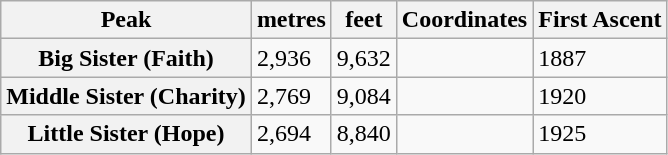<table class="wikitable">
<tr>
<th align=left>Peak</th>
<th>metres</th>
<th>feet</th>
<th>Coordinates</th>
<th>First Ascent</th>
</tr>
<tr>
<th>Big Sister (Faith)</th>
<td>2,936</td>
<td>9,632</td>
<td><small></small></td>
<td>1887</td>
</tr>
<tr>
<th>Middle Sister (Charity)</th>
<td>2,769</td>
<td>9,084</td>
<td><small></small></td>
<td>1920</td>
</tr>
<tr>
<th>Little Sister (Hope)</th>
<td>2,694</td>
<td>8,840</td>
<td><small></small></td>
<td>1925</td>
</tr>
</table>
